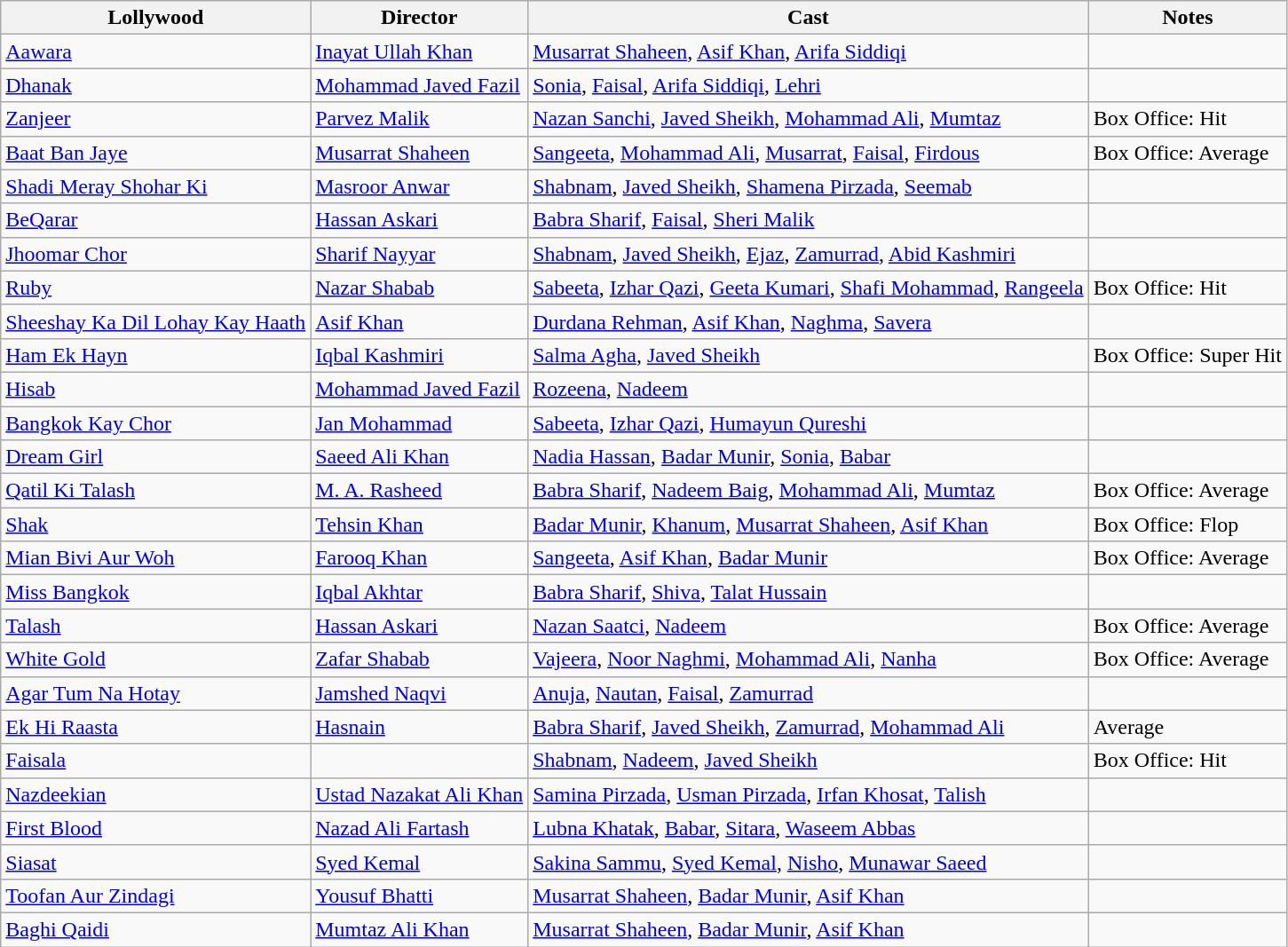<table class="wikitable">
<tr>
<th>Lollywood</th>
<th>Director</th>
<th>Cast</th>
<th>Notes</th>
</tr>
<tr>
<td><a href='#'>Aawara</a></td>
<td><a href='#'>Inayat Ullah Khan</a></td>
<td><a href='#'>Musarrat Shaheen</a>, <a href='#'>Asif Khan</a>, <a href='#'>Arifa Siddiqi</a></td>
<td></td>
</tr>
<tr>
<td><a href='#'>Dhanak</a></td>
<td><a href='#'>Mohammad Javed Fazil</a></td>
<td><a href='#'>Sonia</a>, <a href='#'>Faisal</a>, <a href='#'>Arifa Siddiqi</a>, <a href='#'>Lehri</a></td>
<td></td>
</tr>
<tr>
<td><a href='#'>Zanjeer</a></td>
<td><a href='#'>Parvez Malik</a></td>
<td><a href='#'>Nazan Sanchi</a>, <a href='#'>Javed Sheikh</a>, <a href='#'>Mohammad Ali</a>, <a href='#'>Mumtaz</a></td>
<td>Box Office: Hit</td>
</tr>
<tr>
<td><a href='#'>Baat Ban Jaye</a></td>
<td><a href='#'>Musarrat Shaheen</a></td>
<td><a href='#'>Sangeeta</a>, <a href='#'>Mohammad Ali</a>, <a href='#'>Musarrat</a>, <a href='#'>Faisal</a>, <a href='#'>Firdous</a></td>
<td>Box Office: Average</td>
</tr>
<tr>
<td><a href='#'>Shadi Meray Shohar Ki</a></td>
<td><a href='#'>Masroor Anwar</a></td>
<td><a href='#'>Shabnam</a>, <a href='#'>Javed Sheikh</a>, <a href='#'>Shamena Pirzada</a>, <a href='#'>Seemab</a></td>
<td></td>
</tr>
<tr>
<td><a href='#'>BeQarar</a></td>
<td><a href='#'>Hassan Askari</a></td>
<td><a href='#'>Babra Sharif</a>, <a href='#'>Faisal</a>, <a href='#'>Sheri Malik</a></td>
<td></td>
</tr>
<tr>
<td><a href='#'>Jhoomar Chor</a></td>
<td><a href='#'>Sharif Nayyar</a></td>
<td><a href='#'>Shabnam</a>, <a href='#'>Javed Sheikh</a>, <a href='#'>Ejaz</a>, <a href='#'>Zamurrad</a>, <a href='#'>Abid Kashmiri</a></td>
<td></td>
</tr>
<tr>
<td><a href='#'>Ruby</a></td>
<td><a href='#'>Nazar Shabab</a></td>
<td><a href='#'>Sabeeta</a>, <a href='#'>Izhar Qazi</a>, <a href='#'>Geeta Kumari</a>, <a href='#'>Shafi Mohammad</a>, <a href='#'>Rangeela</a></td>
<td>Box Office: Hit</td>
</tr>
<tr>
<td><a href='#'>Sheeshay Ka Dil Lohay Kay Haath</a></td>
<td><a href='#'>Asif Khan</a></td>
<td><a href='#'>Durdana Rehman</a>, <a href='#'>Asif Khan</a>, <a href='#'>Naghma</a>, <a href='#'>Savera</a></td>
<td></td>
</tr>
<tr>
<td><a href='#'>Ham Ek Hayn</a></td>
<td><a href='#'>Iqbal Kashmiri</a></td>
<td><a href='#'>Salma Agha</a>, <a href='#'>Javed Sheikh</a></td>
<td>Box Office: Super Hit</td>
</tr>
<tr>
<td><a href='#'>Hisab</a></td>
<td><a href='#'>Mohammad Javed Fazil</a></td>
<td><a href='#'>Rozeena</a>, <a href='#'>Nadeem</a></td>
<td></td>
</tr>
<tr>
<td><a href='#'>Bangkok Kay Chor</a></td>
<td><a href='#'>Jan Mohammad</a></td>
<td><a href='#'>Sabeeta</a>, <a href='#'>Izhar Qazi</a>, <a href='#'>Humayun Qureshi</a></td>
<td></td>
</tr>
<tr>
<td><a href='#'>Dream Girl</a></td>
<td><a href='#'>Saeed Ali Khan</a></td>
<td><a href='#'>Nadia Hassan</a>, <a href='#'>Badar Munir</a>, <a href='#'>Sonia</a>, <a href='#'>Babar</a></td>
<td></td>
</tr>
<tr>
<td><a href='#'>Qatil Ki Talash</a></td>
<td><a href='#'>M. A. Rasheed</a></td>
<td><a href='#'>Babra Sharif</a>, <a href='#'>Nadeem Baig</a>, <a href='#'>Mohammad Ali</a>, <a href='#'>Mumtaz</a></td>
<td>Box Office: Average</td>
</tr>
<tr>
<td><a href='#'>Shak</a></td>
<td><a href='#'>Tehsin Khan</a></td>
<td><a href='#'>Badar Munir</a>, <a href='#'>Khanum</a>, <a href='#'>Musarrat Shaheen</a>, <a href='#'>Asif Khan</a></td>
<td>Box Office: Flop</td>
</tr>
<tr>
<td><a href='#'>Mian Bivi Aur Woh</a></td>
<td><a href='#'>Farooq Khan</a></td>
<td><a href='#'>Sangeeta</a>, <a href='#'>Asif Khan</a>, <a href='#'>Badar Munir</a></td>
<td>Box Office: Average</td>
</tr>
<tr>
<td><a href='#'>Miss Bangkok</a></td>
<td><a href='#'>Iqbal Akhtar</a></td>
<td><a href='#'>Babra Sharif</a>, <a href='#'>Shiva</a>, <a href='#'>Talat Hussain</a></td>
<td></td>
</tr>
<tr>
<td><a href='#'>Talash</a></td>
<td><a href='#'>Hassan Askari</a></td>
<td><a href='#'>Nazan Saatci</a>, <a href='#'>Nadeem</a></td>
<td>Box Office: Average</td>
</tr>
<tr>
<td><a href='#'>White Gold</a></td>
<td><a href='#'>Zafar Shabab</a></td>
<td><a href='#'>Vajeera</a>, <a href='#'>Noor Naghmi</a>, <a href='#'>Mohammad Ali</a>, <a href='#'>Nanha</a></td>
<td>Box Office: Average</td>
</tr>
<tr>
<td><a href='#'>Agar Tum Na Hotay</a></td>
<td><a href='#'>Jamshed Naqvi</a></td>
<td><a href='#'>Anuja</a>, <a href='#'>Nautan</a>, <a href='#'>Faisal</a>, <a href='#'>Zamurrad</a></td>
<td></td>
</tr>
<tr>
<td><a href='#'>Ek Hi Raasta</a></td>
<td><a href='#'>Hasnain</a></td>
<td><a href='#'>Babra Sharif</a>, <a href='#'>Javed Sheikh</a>, <a href='#'>Zamurrad</a>, <a href='#'>Mohammad Ali</a></td>
<td>Average</td>
</tr>
<tr>
<td><a href='#'>Faisala</a></td>
<td></td>
<td><a href='#'>Shabnam</a>, <a href='#'>Nadeem</a>, <a href='#'>Javed Sheikh</a></td>
<td>Box Office: Hit</td>
</tr>
<tr>
<td><a href='#'>Nazdeekian</a></td>
<td><a href='#'>Ustad Nazakat Ali Khan</a></td>
<td><a href='#'>Samina Pirzada</a>, <a href='#'>Usman Pirzada</a>, <a href='#'>Irfan Khosat</a>, <a href='#'>Talish</a></td>
<td></td>
</tr>
<tr>
<td><a href='#'>First Blood</a></td>
<td><a href='#'>Nazad Ali Fartash</a></td>
<td><a href='#'>Lubna Khatak</a>, <a href='#'>Babar</a>, <a href='#'>Sitara</a>, <a href='#'>Waseem Abbas</a></td>
<td></td>
</tr>
<tr>
<td><a href='#'>Siasat</a></td>
<td><a href='#'>Syed Kemal</a></td>
<td><a href='#'>Sakina Sammu</a>, <a href='#'>Syed Kemal</a>, <a href='#'>Nisho</a>, <a href='#'>Munawar Saeed</a></td>
<td></td>
</tr>
<tr>
<td><a href='#'>Toofan Aur Zindagi</a></td>
<td><a href='#'>Yousuf Bhatti</a></td>
<td><a href='#'>Musarrat Shaheen</a>, <a href='#'>Badar Munir</a>, <a href='#'>Asif Khan</a></td>
<td></td>
</tr>
<tr>
<td><a href='#'>Baghi Qaidi</a></td>
<td><a href='#'>Mumtaz Ali Khan</a></td>
<td><a href='#'>Musarrat Shaheen</a>, <a href='#'>Badar Munir</a>, <a href='#'>Asif Khan</a></td>
<td></td>
</tr>
</table>
